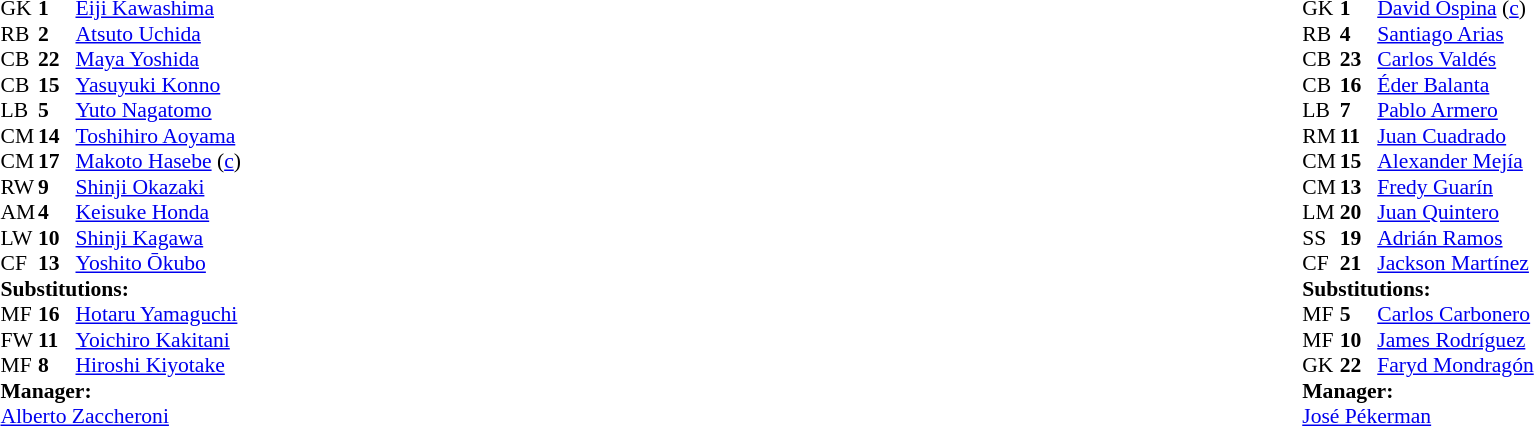<table width="100%">
<tr>
<td valign="top" width="40%"><br><table style="font-size:90%" cellspacing="0" cellpadding="0">
<tr>
<th width=25></th>
<th width=25></th>
</tr>
<tr>
<td>GK</td>
<td><strong>1</strong></td>
<td><a href='#'>Eiji Kawashima</a></td>
</tr>
<tr>
<td>RB</td>
<td><strong>2</strong></td>
<td><a href='#'>Atsuto Uchida</a></td>
</tr>
<tr>
<td>CB</td>
<td><strong>22</strong></td>
<td><a href='#'>Maya Yoshida</a></td>
</tr>
<tr>
<td>CB</td>
<td><strong>15</strong></td>
<td><a href='#'>Yasuyuki Konno</a></td>
<td></td>
</tr>
<tr>
<td>LB</td>
<td><strong>5</strong></td>
<td><a href='#'>Yuto Nagatomo</a></td>
</tr>
<tr>
<td>CM</td>
<td><strong>14</strong></td>
<td><a href='#'>Toshihiro Aoyama</a></td>
<td></td>
<td></td>
</tr>
<tr>
<td>CM</td>
<td><strong>17</strong></td>
<td><a href='#'>Makoto Hasebe</a> (<a href='#'>c</a>)</td>
</tr>
<tr>
<td>RW</td>
<td><strong>9</strong></td>
<td><a href='#'>Shinji Okazaki</a></td>
<td></td>
<td></td>
</tr>
<tr>
<td>AM</td>
<td><strong>4</strong></td>
<td><a href='#'>Keisuke Honda</a></td>
</tr>
<tr>
<td>LW</td>
<td><strong>10</strong></td>
<td><a href='#'>Shinji Kagawa</a></td>
<td></td>
<td></td>
</tr>
<tr>
<td>CF</td>
<td><strong>13</strong></td>
<td><a href='#'>Yoshito Ōkubo</a></td>
</tr>
<tr>
<td colspan=3><strong>Substitutions:</strong></td>
</tr>
<tr>
<td>MF</td>
<td><strong>16</strong></td>
<td><a href='#'>Hotaru Yamaguchi</a></td>
<td></td>
<td></td>
</tr>
<tr>
<td>FW</td>
<td><strong>11</strong></td>
<td><a href='#'>Yoichiro Kakitani</a></td>
<td></td>
<td></td>
</tr>
<tr>
<td>MF</td>
<td><strong>8</strong></td>
<td><a href='#'>Hiroshi Kiyotake</a></td>
<td></td>
<td></td>
</tr>
<tr>
<td colspan=3><strong>Manager:</strong></td>
</tr>
<tr>
<td colspan=3> <a href='#'>Alberto Zaccheroni</a></td>
</tr>
</table>
</td>
<td valign="top"></td>
<td valign="top" width="50%"><br><table style="font-size:90%; margin:auto;" cellspacing="0" cellpadding="0">
<tr>
<th width="25"></th>
<th width="25"></th>
</tr>
<tr>
<td>GK</td>
<td><strong>1</strong></td>
<td><a href='#'>David Ospina</a> (<a href='#'>c</a>)</td>
<td></td>
<td></td>
</tr>
<tr>
<td>RB</td>
<td><strong>4</strong></td>
<td><a href='#'>Santiago Arias</a></td>
</tr>
<tr>
<td>CB</td>
<td><strong>23</strong></td>
<td><a href='#'>Carlos Valdés</a></td>
</tr>
<tr>
<td>CB</td>
<td><strong>16</strong></td>
<td><a href='#'>Éder Balanta</a></td>
</tr>
<tr>
<td>LB</td>
<td><strong>7</strong></td>
<td><a href='#'>Pablo Armero</a></td>
</tr>
<tr>
<td>RM</td>
<td><strong>11</strong></td>
<td><a href='#'>Juan Cuadrado</a></td>
<td></td>
<td></td>
</tr>
<tr>
<td>CM</td>
<td><strong>15</strong></td>
<td><a href='#'>Alexander Mejía</a></td>
</tr>
<tr>
<td>CM</td>
<td><strong>13</strong></td>
<td><a href='#'>Fredy Guarín</a></td>
<td></td>
</tr>
<tr>
<td>LM</td>
<td><strong>20</strong></td>
<td><a href='#'>Juan Quintero</a></td>
<td></td>
<td></td>
</tr>
<tr>
<td>SS</td>
<td><strong>19</strong></td>
<td><a href='#'>Adrián Ramos</a></td>
</tr>
<tr>
<td>CF</td>
<td><strong>21</strong></td>
<td><a href='#'>Jackson Martínez</a></td>
</tr>
<tr>
<td colspan=3><strong>Substitutions:</strong></td>
</tr>
<tr>
<td>MF</td>
<td><strong>5</strong></td>
<td><a href='#'>Carlos Carbonero</a></td>
<td></td>
<td></td>
</tr>
<tr>
<td>MF</td>
<td><strong>10</strong></td>
<td><a href='#'>James Rodríguez</a></td>
<td></td>
<td></td>
</tr>
<tr>
<td>GK</td>
<td><strong>22</strong></td>
<td><a href='#'>Faryd Mondragón</a></td>
<td></td>
<td></td>
</tr>
<tr>
<td colspan=3><strong>Manager:</strong></td>
</tr>
<tr>
<td colspan=3> <a href='#'>José Pékerman</a></td>
</tr>
</table>
</td>
</tr>
</table>
